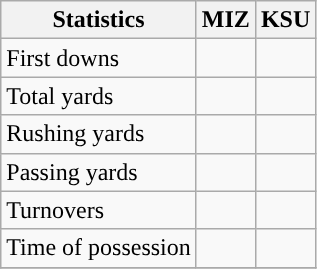<table class="wikitable" style="float: left;">
<tr>
<th>Statistics</th>
<th>MIZ</th>
<th>KSU</th>
</tr>
<tr>
<td>First downs</td>
<td></td>
<td></td>
</tr>
<tr>
<td>Total yards</td>
<td></td>
<td></td>
</tr>
<tr>
<td>Rushing yards</td>
<td></td>
<td></td>
</tr>
<tr>
<td>Passing yards</td>
<td></td>
<td></td>
</tr>
<tr>
<td>Turnovers</td>
<td></td>
<td></td>
</tr>
<tr>
<td>Time of possession</td>
<td></td>
<td></td>
</tr>
<tr>
</tr>
</table>
